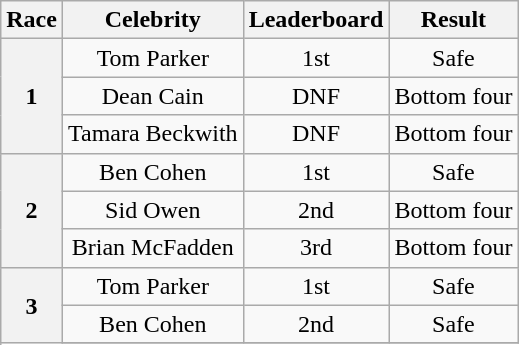<table class="wikitable plainrowheaders" style="text-align:center;">
<tr>
<th>Race</th>
<th>Celebrity</th>
<th>Leaderboard</th>
<th>Result</th>
</tr>
<tr>
<th rowspan=3>1</th>
<td>Tom Parker</td>
<td>1st</td>
<td>Safe</td>
</tr>
<tr>
<td>Dean Cain</td>
<td>DNF</td>
<td>Bottom four</td>
</tr>
<tr>
<td>Tamara Beckwith</td>
<td>DNF</td>
<td>Bottom four</td>
</tr>
<tr>
<th rowspan=3>2</th>
<td>Ben Cohen</td>
<td>1st</td>
<td>Safe</td>
</tr>
<tr>
<td>Sid Owen</td>
<td>2nd</td>
<td>Bottom four</td>
</tr>
<tr>
<td>Brian McFadden</td>
<td>3rd</td>
<td>Bottom four</td>
</tr>
<tr>
<th rowspan=3>3</th>
<td>Tom Parker</td>
<td>1st</td>
<td>Safe</td>
</tr>
<tr>
<td>Ben Cohen</td>
<td>2nd</td>
<td>Safe</td>
</tr>
<tr>
</tr>
</table>
